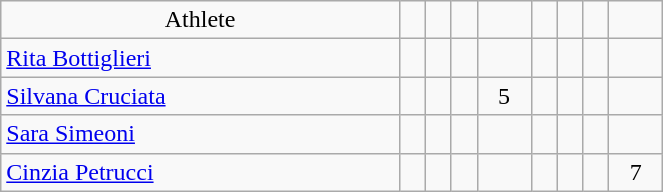<table class="wikitable" style="text-align: center; font-size:100%" width=35%">
<tr>
<td>Athlete</td>
<td></td>
<td></td>
<td></td>
<td></td>
<td></td>
<td></td>
<td></td>
<td></td>
</tr>
<tr>
<td align=left><a href='#'>Rita Bottiglieri</a></td>
<td></td>
<td></td>
<td></td>
<td></td>
<td></td>
<td></td>
<td></td>
<td></td>
</tr>
<tr>
<td align=left><a href='#'>Silvana Cruciata</a></td>
<td></td>
<td></td>
<td></td>
<td>5</td>
<td></td>
<td></td>
<td></td>
<td></td>
</tr>
<tr>
<td align=left><a href='#'>Sara Simeoni</a></td>
<td></td>
<td></td>
<td></td>
<td></td>
<td></td>
<td></td>
<td></td>
<td></td>
</tr>
<tr>
<td align=left><a href='#'>Cinzia Petrucci</a></td>
<td></td>
<td></td>
<td></td>
<td></td>
<td></td>
<td></td>
<td></td>
<td>7</td>
</tr>
</table>
